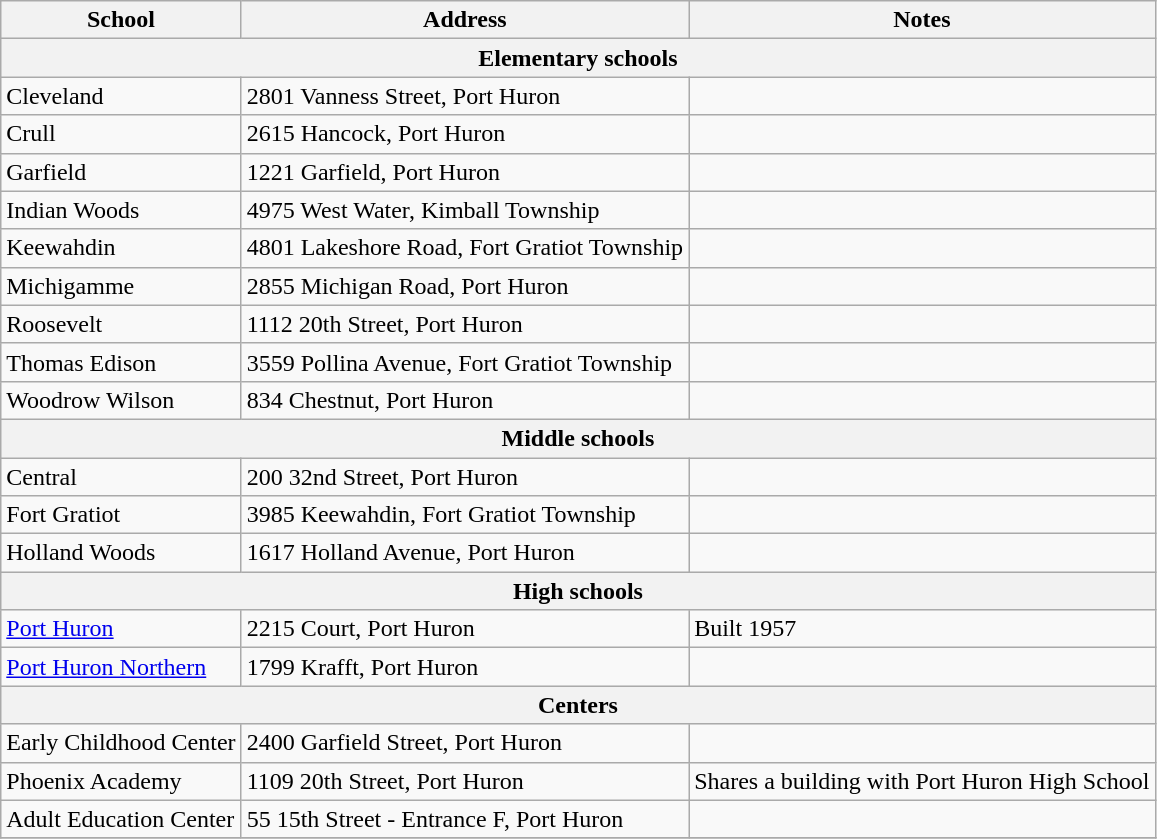<table class="wikitable sortable">
<tr>
<th>School</th>
<th>Address</th>
<th>Notes</th>
</tr>
<tr>
<th colspan="3">Elementary schools</th>
</tr>
<tr>
<td>Cleveland</td>
<td>2801 Vanness Street, Port Huron</td>
<td></td>
</tr>
<tr>
<td>Crull</td>
<td>2615 Hancock, Port Huron</td>
<td></td>
</tr>
<tr>
<td>Garfield</td>
<td>1221 Garfield, Port Huron</td>
<td></td>
</tr>
<tr>
<td>Indian Woods</td>
<td>4975 West Water, Kimball Township</td>
<td></td>
</tr>
<tr>
<td>Keewahdin</td>
<td>4801 Lakeshore Road, Fort Gratiot Township</td>
<td></td>
</tr>
<tr>
<td>Michigamme</td>
<td>2855 Michigan Road, Port Huron</td>
<td></td>
</tr>
<tr>
<td>Roosevelt</td>
<td>1112 20th Street, Port Huron</td>
<td></td>
</tr>
<tr>
<td>Thomas Edison</td>
<td>3559 Pollina Avenue, Fort Gratiot Township</td>
<td></td>
</tr>
<tr>
<td>Woodrow Wilson</td>
<td>834 Chestnut, Port Huron</td>
<td></td>
</tr>
<tr>
<th colspan="3">Middle schools</th>
</tr>
<tr>
<td>Central</td>
<td>200 32nd Street, Port Huron</td>
<td></td>
</tr>
<tr>
<td>Fort Gratiot</td>
<td>3985 Keewahdin, Fort Gratiot Township</td>
<td></td>
</tr>
<tr>
<td>Holland Woods</td>
<td>1617 Holland Avenue, Port Huron</td>
<td></td>
</tr>
<tr>
<th colspan="3">High schools</th>
</tr>
<tr>
<td><a href='#'>Port Huron</a></td>
<td>2215 Court, Port Huron</td>
<td>Built 1957</td>
</tr>
<tr>
<td><a href='#'>Port Huron Northern</a></td>
<td>1799 Krafft, Port Huron</td>
<td></td>
</tr>
<tr>
<th colspan="3">Centers</th>
</tr>
<tr>
<td>Early Childhood Center</td>
<td>2400 Garfield Street, Port Huron</td>
<td></td>
</tr>
<tr>
<td>Phoenix Academy</td>
<td>1109 20th Street, Port Huron</td>
<td>Shares a building with Port Huron High School</td>
</tr>
<tr>
<td>Adult Education Center</td>
<td>55 15th Street - Entrance F, Port Huron</td>
<td></td>
</tr>
<tr>
</tr>
</table>
